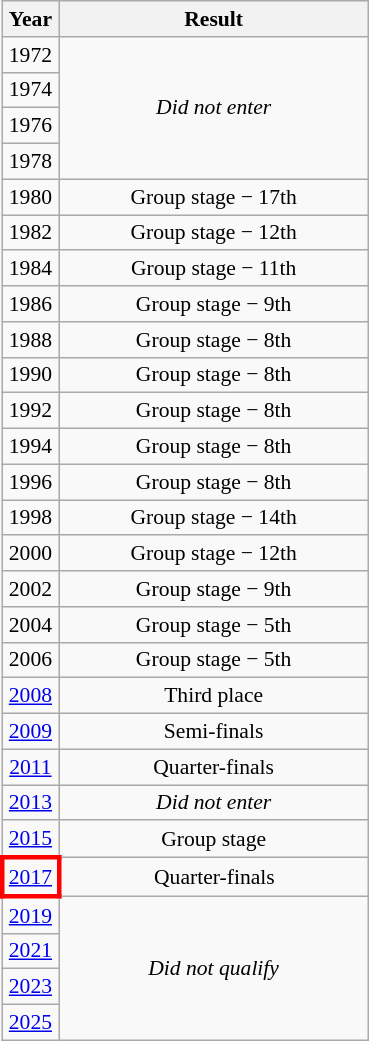<table class="wikitable" style="text-align: center; font-size:90%">
<tr>
<th>Year</th>
<th style="width:200px">Result</th>
</tr>
<tr>
<td> 1972</td>
<td rowspan="4"><em>Did not enter</em></td>
</tr>
<tr>
<td> 1974</td>
</tr>
<tr>
<td> 1976</td>
</tr>
<tr>
<td> 1978</td>
</tr>
<tr>
<td> 1980</td>
<td>Group stage − 17th</td>
</tr>
<tr>
<td> 1982</td>
<td>Group stage − 12th</td>
</tr>
<tr>
<td> 1984</td>
<td>Group stage − 11th</td>
</tr>
<tr>
<td> 1986</td>
<td>Group stage − 9th</td>
</tr>
<tr>
<td> 1988</td>
<td>Group stage − 8th</td>
</tr>
<tr>
<td> 1990</td>
<td>Group stage − 8th</td>
</tr>
<tr>
<td> 1992</td>
<td>Group stage − 8th</td>
</tr>
<tr>
<td> 1994</td>
<td>Group stage − 8th</td>
</tr>
<tr>
<td> 1996</td>
<td>Group stage − 8th</td>
</tr>
<tr>
<td> 1998</td>
<td>Group stage − 14th</td>
</tr>
<tr>
<td> 2000</td>
<td>Group stage − 12th</td>
</tr>
<tr>
<td> 2002</td>
<td>Group stage − 9th</td>
</tr>
<tr>
<td> 2004</td>
<td>Group stage − 5th</td>
</tr>
<tr>
<td> 2006</td>
<td>Group stage − 5th</td>
</tr>
<tr>
<td> <a href='#'>2008</a></td>
<td> Third place</td>
</tr>
<tr>
<td> <a href='#'>2009</a></td>
<td> Semi-finals</td>
</tr>
<tr>
<td> <a href='#'>2011</a></td>
<td>Quarter-finals</td>
</tr>
<tr>
<td> <a href='#'>2013</a></td>
<td><em>Did not enter</em></td>
</tr>
<tr>
<td> <a href='#'>2015</a></td>
<td>Group stage</td>
</tr>
<tr>
<td style="border: 3px solid red"> <a href='#'>2017</a></td>
<td>Quarter-finals</td>
</tr>
<tr>
<td> <a href='#'>2019</a></td>
<td rowspan="4"><em>Did not qualify</em></td>
</tr>
<tr>
<td> <a href='#'>2021</a></td>
</tr>
<tr>
<td> <a href='#'>2023</a></td>
</tr>
<tr>
<td> <a href='#'>2025</a></td>
</tr>
</table>
